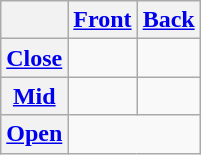<table class="wikitable" style="text-align:center">
<tr>
<th></th>
<th><a href='#'>Front</a></th>
<th><a href='#'>Back</a></th>
</tr>
<tr align="center">
<th><a href='#'>Close</a></th>
<td> </td>
<td> </td>
</tr>
<tr>
<th><a href='#'>Mid</a></th>
<td></td>
<td></td>
</tr>
<tr align="center">
<th><a href='#'>Open</a></th>
<td colspan="2"> </td>
</tr>
</table>
